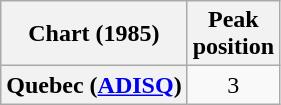<table class="wikitable plainrowheaders" style="text-align:center">
<tr>
<th scope="col">Chart (1985)</th>
<th scope="col">Peak<br>position</th>
</tr>
<tr>
<th scope="row">Quebec (<a href='#'>ADISQ</a>)</th>
<td>3</td>
</tr>
</table>
